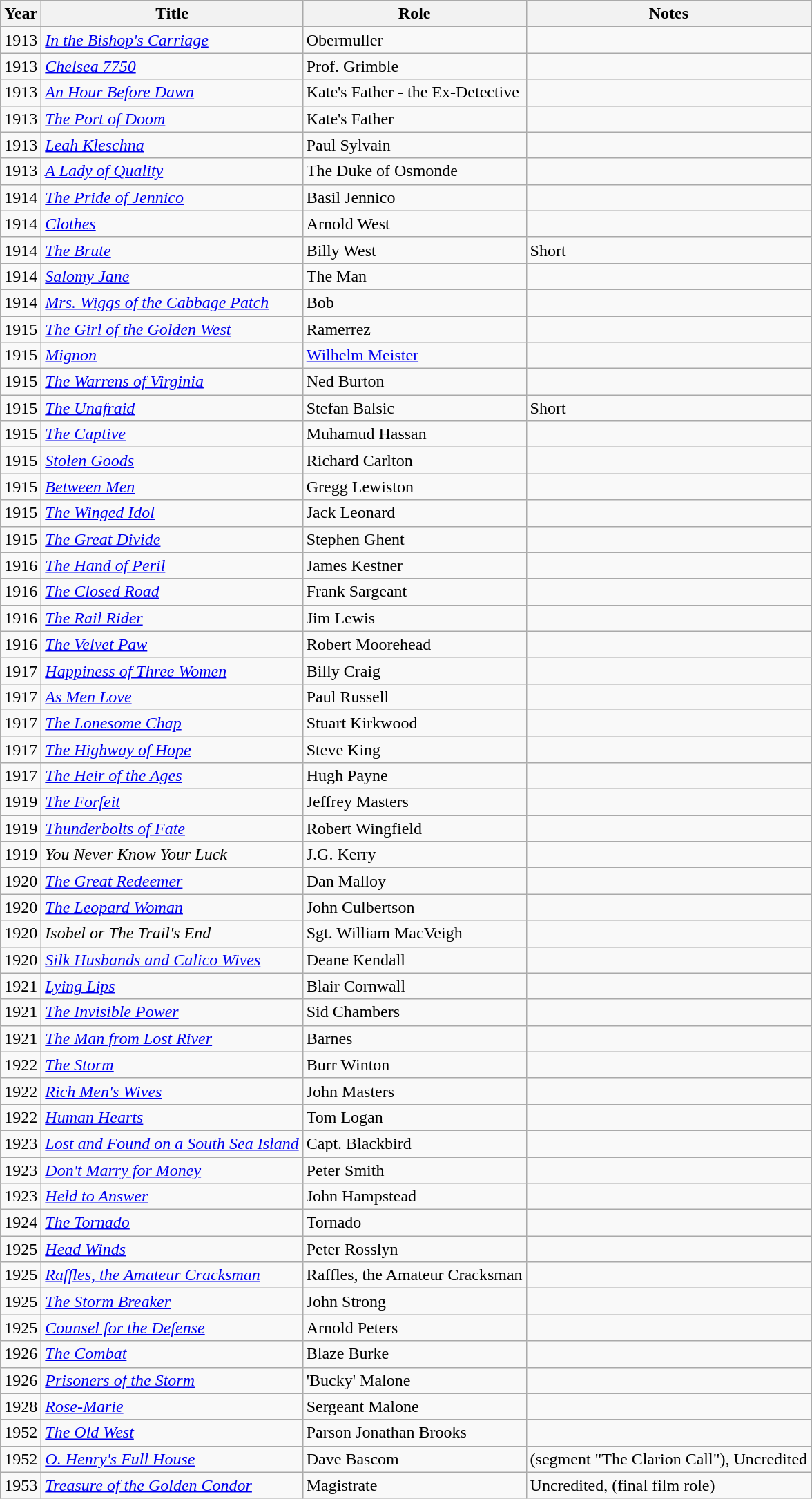<table class="wikitable sortable">
<tr>
<th>Year</th>
<th>Title</th>
<th>Role</th>
<th>Notes</th>
</tr>
<tr>
<td>1913</td>
<td><em><a href='#'>In the Bishop's Carriage</a></em></td>
<td>Obermuller</td>
<td></td>
</tr>
<tr>
<td>1913</td>
<td><em><a href='#'>Chelsea 7750</a></em></td>
<td>Prof. Grimble</td>
<td></td>
</tr>
<tr>
<td>1913</td>
<td><em><a href='#'>An Hour Before Dawn</a></em></td>
<td>Kate's Father - the Ex-Detective</td>
<td></td>
</tr>
<tr>
<td>1913</td>
<td><em><a href='#'>The Port of Doom</a></em></td>
<td>Kate's Father</td>
<td></td>
</tr>
<tr>
<td>1913</td>
<td><em><a href='#'>Leah Kleschna</a></em></td>
<td>Paul Sylvain</td>
<td></td>
</tr>
<tr>
<td>1913</td>
<td><em><a href='#'>A Lady of Quality</a></em></td>
<td>The Duke of Osmonde</td>
<td></td>
</tr>
<tr>
<td>1914</td>
<td><em><a href='#'>The Pride of Jennico</a></em></td>
<td>Basil Jennico</td>
<td></td>
</tr>
<tr>
<td>1914</td>
<td><em><a href='#'>Clothes</a></em></td>
<td>Arnold West</td>
<td></td>
</tr>
<tr>
<td>1914</td>
<td><em><a href='#'>The Brute</a></em></td>
<td>Billy West</td>
<td>Short</td>
</tr>
<tr>
<td>1914</td>
<td><em><a href='#'>Salomy Jane</a></em></td>
<td>The Man</td>
<td></td>
</tr>
<tr>
<td>1914</td>
<td><em><a href='#'>Mrs. Wiggs of the Cabbage Patch</a></em></td>
<td>Bob</td>
<td></td>
</tr>
<tr>
<td>1915</td>
<td><em><a href='#'>The Girl of the Golden West</a></em></td>
<td>Ramerrez</td>
<td></td>
</tr>
<tr>
<td>1915</td>
<td><em><a href='#'>Mignon</a></em></td>
<td><a href='#'>Wilhelm Meister</a></td>
<td></td>
</tr>
<tr>
<td>1915</td>
<td><em><a href='#'>The Warrens of Virginia</a></em></td>
<td>Ned Burton</td>
<td></td>
</tr>
<tr>
<td>1915</td>
<td><em><a href='#'>The Unafraid</a></em></td>
<td>Stefan Balsic</td>
<td>Short</td>
</tr>
<tr>
<td>1915</td>
<td><em><a href='#'>The Captive</a></em></td>
<td>Muhamud Hassan</td>
<td></td>
</tr>
<tr>
<td>1915</td>
<td><em><a href='#'>Stolen Goods</a></em></td>
<td>Richard Carlton</td>
<td></td>
</tr>
<tr>
<td>1915</td>
<td><em><a href='#'>Between Men</a></em></td>
<td>Gregg Lewiston</td>
<td></td>
</tr>
<tr>
<td>1915</td>
<td><em><a href='#'>The Winged Idol</a></em></td>
<td>Jack Leonard</td>
<td></td>
</tr>
<tr>
<td>1915</td>
<td><em><a href='#'>The Great Divide</a></em></td>
<td>Stephen Ghent</td>
<td></td>
</tr>
<tr>
<td>1916</td>
<td><em><a href='#'>The Hand of Peril</a></em></td>
<td>James Kestner</td>
<td></td>
</tr>
<tr>
<td>1916</td>
<td><em><a href='#'>The Closed Road</a></em></td>
<td>Frank Sargeant</td>
<td></td>
</tr>
<tr>
<td>1916</td>
<td><em><a href='#'>The Rail Rider</a></em></td>
<td>Jim Lewis</td>
<td></td>
</tr>
<tr>
<td>1916</td>
<td><em><a href='#'>The Velvet Paw</a></em></td>
<td>Robert Moorehead</td>
<td></td>
</tr>
<tr>
<td>1917</td>
<td><em><a href='#'>Happiness of Three Women</a></em></td>
<td>Billy Craig</td>
<td></td>
</tr>
<tr>
<td>1917</td>
<td><em><a href='#'>As Men Love</a></em></td>
<td>Paul Russell</td>
<td></td>
</tr>
<tr>
<td>1917</td>
<td><em><a href='#'>The Lonesome Chap</a></em></td>
<td>Stuart Kirkwood</td>
<td></td>
</tr>
<tr>
<td>1917</td>
<td><em><a href='#'>The Highway of Hope</a></em></td>
<td>Steve King</td>
<td></td>
</tr>
<tr>
<td>1917</td>
<td><em><a href='#'>The Heir of the Ages</a></em></td>
<td>Hugh Payne</td>
<td></td>
</tr>
<tr>
<td>1919</td>
<td><em><a href='#'>The Forfeit</a></em></td>
<td>Jeffrey Masters</td>
<td></td>
</tr>
<tr>
<td>1919</td>
<td><em><a href='#'>Thunderbolts of Fate</a></em></td>
<td>Robert Wingfield</td>
<td></td>
</tr>
<tr>
<td>1919</td>
<td><em>You Never Know Your Luck</em></td>
<td>J.G. Kerry</td>
<td></td>
</tr>
<tr>
<td>1920</td>
<td><em><a href='#'>The Great Redeemer</a></em></td>
<td>Dan Malloy</td>
<td></td>
</tr>
<tr>
<td>1920</td>
<td><em><a href='#'>The Leopard Woman</a></em></td>
<td>John Culbertson</td>
<td></td>
</tr>
<tr>
<td>1920</td>
<td><em>Isobel or The Trail's End</em></td>
<td>Sgt. William MacVeigh</td>
<td></td>
</tr>
<tr>
<td>1920</td>
<td><em><a href='#'>Silk Husbands and Calico Wives</a></em></td>
<td>Deane Kendall</td>
<td></td>
</tr>
<tr>
<td>1921</td>
<td><em><a href='#'>Lying Lips</a></em></td>
<td>Blair Cornwall</td>
<td></td>
</tr>
<tr>
<td>1921</td>
<td><em><a href='#'>The Invisible Power</a></em></td>
<td>Sid Chambers</td>
<td></td>
</tr>
<tr>
<td>1921</td>
<td><em><a href='#'>The Man from Lost River</a></em></td>
<td>Barnes</td>
<td></td>
</tr>
<tr>
<td>1922</td>
<td><em><a href='#'>The Storm</a></em></td>
<td>Burr Winton</td>
<td></td>
</tr>
<tr>
<td>1922</td>
<td><em><a href='#'>Rich Men's Wives</a></em></td>
<td>John Masters</td>
<td></td>
</tr>
<tr>
<td>1922</td>
<td><em><a href='#'>Human Hearts</a></em></td>
<td>Tom Logan</td>
<td></td>
</tr>
<tr>
<td>1923</td>
<td><em><a href='#'>Lost and Found on a South Sea Island</a></em></td>
<td>Capt. Blackbird</td>
<td></td>
</tr>
<tr>
<td>1923</td>
<td><em><a href='#'>Don't Marry for Money</a></em></td>
<td>Peter Smith</td>
<td></td>
</tr>
<tr>
<td>1923</td>
<td><em><a href='#'>Held to Answer</a></em></td>
<td>John Hampstead</td>
<td></td>
</tr>
<tr>
<td>1924</td>
<td><em><a href='#'>The Tornado</a></em></td>
<td>Tornado</td>
<td></td>
</tr>
<tr>
<td>1925</td>
<td><em><a href='#'>Head Winds</a></em></td>
<td>Peter Rosslyn</td>
<td></td>
</tr>
<tr>
<td>1925</td>
<td><em><a href='#'>Raffles, the Amateur Cracksman</a></em></td>
<td>Raffles, the Amateur Cracksman</td>
<td></td>
</tr>
<tr>
<td>1925</td>
<td><em><a href='#'>The Storm Breaker</a></em></td>
<td>John Strong</td>
<td></td>
</tr>
<tr>
<td>1925</td>
<td><em><a href='#'>Counsel for the Defense</a></em></td>
<td>Arnold Peters</td>
<td></td>
</tr>
<tr>
<td>1926</td>
<td><em><a href='#'>The Combat</a></em></td>
<td>Blaze Burke</td>
<td></td>
</tr>
<tr>
<td>1926</td>
<td><em><a href='#'>Prisoners of the Storm</a></em></td>
<td>'Bucky' Malone</td>
<td></td>
</tr>
<tr>
<td>1928</td>
<td><em><a href='#'>Rose-Marie</a></em></td>
<td>Sergeant Malone</td>
<td></td>
</tr>
<tr>
<td>1952</td>
<td><em><a href='#'>The Old West</a></em></td>
<td>Parson Jonathan Brooks</td>
<td></td>
</tr>
<tr>
<td>1952</td>
<td><em><a href='#'>O. Henry's Full House</a></em></td>
<td>Dave Bascom</td>
<td>(segment "The Clarion Call"), Uncredited</td>
</tr>
<tr>
<td>1953</td>
<td><em><a href='#'>Treasure of the Golden Condor</a></em></td>
<td>Magistrate</td>
<td>Uncredited, (final film role)</td>
</tr>
</table>
